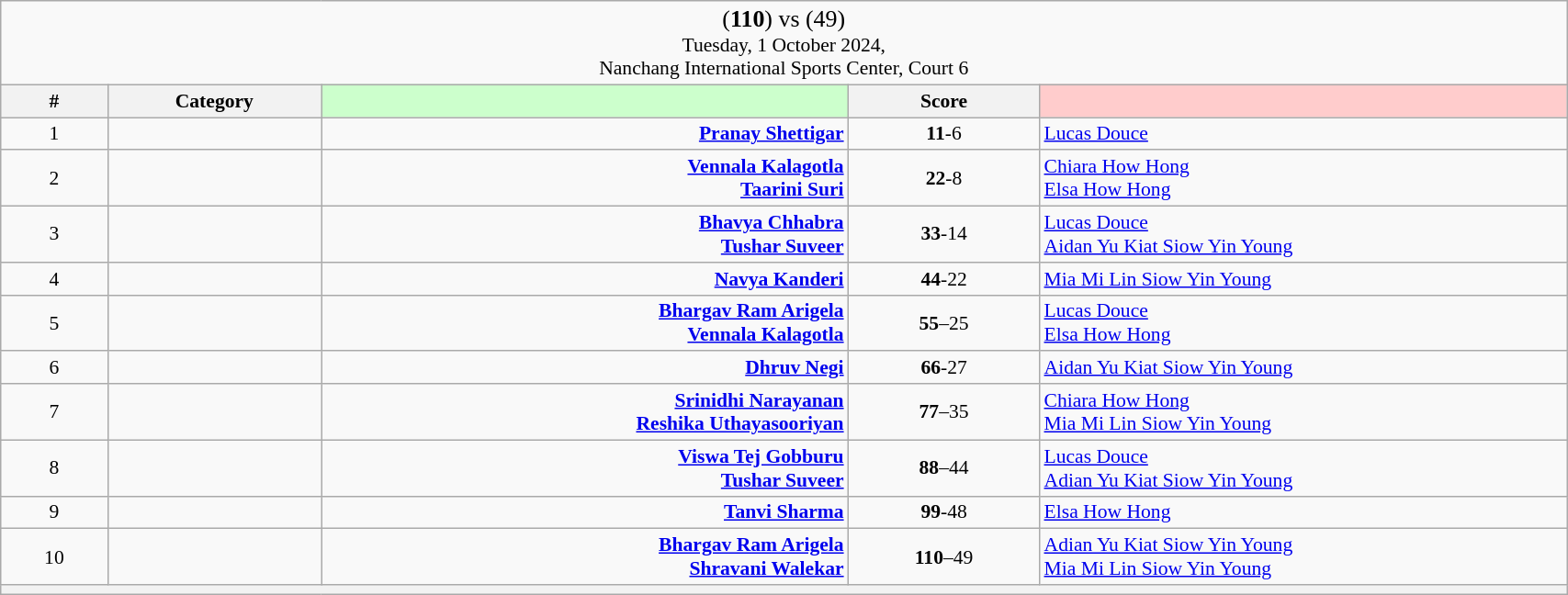<table class="wikitable mw-collapsible mw-collapsed" style="font-size:90%; text-align:center" width="90%">
<tr>
<td colspan="5"><big>(<strong>110</strong>) <strong></strong> vs  (49)</big><br>Tuesday, 1 October 2024, <br>Nanchang International Sports Center, Court 6</td>
</tr>
<tr>
<th width="25">#</th>
<th width="50">Category</th>
<th style="background-color:#CCFFCC" width="150"></th>
<th width="50">Score<br></th>
<th style="background-color:#FFCCCC" width="150"></th>
</tr>
<tr>
<td>1</td>
<td></td>
<td align="right"><strong><a href='#'>Pranay Shettigar</a> </strong></td>
<td><strong>11</strong>-6<br></td>
<td align="left"> <a href='#'>Lucas Douce</a></td>
</tr>
<tr>
<td>2</td>
<td></td>
<td align="right"><strong><a href='#'>Vennala Kalagotla</a> <br><a href='#'>Taarini Suri</a> </strong></td>
<td><strong>22</strong>-8<br></td>
<td align="left"> <a href='#'>Chiara How Hong</a><br> <a href='#'>Elsa How Hong</a></td>
</tr>
<tr>
<td>3</td>
<td></td>
<td align="right"><strong><a href='#'>Bhavya Chhabra</a> <br><a href='#'>Tushar Suveer</a> </strong></td>
<td><strong>33</strong>-14<br></td>
<td align="left"> <a href='#'>Lucas Douce</a><br> <a href='#'>Aidan Yu Kiat Siow Yin Young</a></td>
</tr>
<tr>
<td>4</td>
<td></td>
<td align="right"><strong><a href='#'>Navya Kanderi</a> </strong></td>
<td><strong>44</strong>-22<br></td>
<td align="left"> <a href='#'>Mia Mi Lin Siow Yin Young</a></td>
</tr>
<tr>
<td>5</td>
<td></td>
<td align="right"><strong><a href='#'>Bhargav Ram Arigela</a> <br><a href='#'>Vennala Kalagotla</a> </strong></td>
<td><strong>55</strong>–25<br></td>
<td align="left"> <a href='#'>Lucas Douce</a><br> <a href='#'>Elsa How Hong</a></td>
</tr>
<tr>
<td>6</td>
<td></td>
<td align="right"><strong><a href='#'>Dhruv Negi</a> </strong></td>
<td><strong>66</strong>-27<br></td>
<td align="left"> <a href='#'>Aidan Yu Kiat Siow Yin Young</a></td>
</tr>
<tr>
<td>7</td>
<td></td>
<td align="right"><strong><a href='#'>Srinidhi Narayanan</a> <br><a href='#'>Reshika Uthayasooriyan</a> </strong></td>
<td><strong>77</strong>–35<br></td>
<td align="left"> <a href='#'>Chiara How Hong</a><br> <a href='#'>Mia Mi Lin Siow Yin Young</a></td>
</tr>
<tr>
<td>8</td>
<td></td>
<td align="right"><strong><a href='#'>Viswa Tej Gobburu</a> <br><a href='#'>Tushar Suveer</a> </strong></td>
<td><strong>88</strong>–44<br></td>
<td align="left"> <a href='#'>Lucas Douce</a><br> <a href='#'>Adian Yu Kiat Siow Yin Young</a></td>
</tr>
<tr>
<td>9</td>
<td></td>
<td align="right"><strong><a href='#'>Tanvi Sharma</a> </strong></td>
<td><strong>99</strong>-48<br></td>
<td align="left"> <a href='#'>Elsa How Hong</a></td>
</tr>
<tr>
<td>10</td>
<td></td>
<td align="right"><strong><a href='#'>Bhargav Ram Arigela</a> <br><a href='#'>Shravani Walekar</a> </strong></td>
<td><strong>110</strong>–49<br></td>
<td align="left"> <a href='#'>Adian Yu Kiat Siow Yin Young</a><br> <a href='#'>Mia Mi Lin Siow Yin Young</a></td>
</tr>
<tr>
<th colspan="5"></th>
</tr>
</table>
